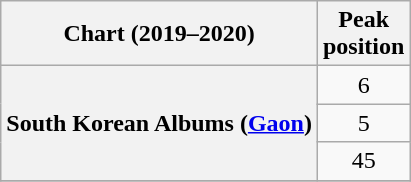<table class="wikitable plainrowheaders" style="text-align:center">
<tr>
<th>Chart (2019–2020)</th>
<th>Peak<br>position</th>
</tr>
<tr>
<th scope="row" rowspan=3>South Korean Albums (<a href='#'>Gaon</a>)</th>
<td>6</td>
</tr>
<tr>
<td>5</td>
</tr>
<tr>
<td>45</td>
</tr>
<tr>
</tr>
</table>
